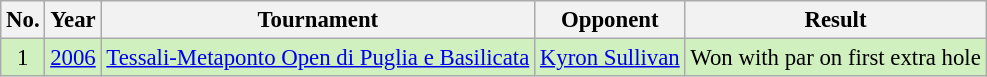<table class="wikitable" style="font-size:95%;">
<tr>
<th>No.</th>
<th>Year</th>
<th>Tournament</th>
<th>Opponent</th>
<th>Result</th>
</tr>
<tr style="background:#D0F0C0;">
<td align=center>1</td>
<td><a href='#'>2006</a></td>
<td><a href='#'>Tessali-Metaponto Open di Puglia e Basilicata</a></td>
<td> <a href='#'>Kyron Sullivan</a></td>
<td>Won with par on first extra hole</td>
</tr>
</table>
